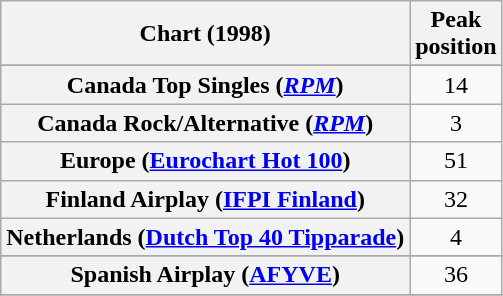<table class="wikitable sortable plainrowheaders" style="text-align:center;">
<tr>
<th>Chart (1998)</th>
<th>Peak<br>position</th>
</tr>
<tr>
</tr>
<tr>
</tr>
<tr>
<th scope="row">Canada Top Singles (<em><a href='#'>RPM</a></em>)</th>
<td>14</td>
</tr>
<tr>
<th scope="row">Canada Rock/Alternative (<em><a href='#'>RPM</a></em>)</th>
<td>3</td>
</tr>
<tr>
<th scope="row">Europe (<a href='#'>Eurochart Hot 100</a>)</th>
<td>51</td>
</tr>
<tr>
<th scope="row">Finland Airplay (<a href='#'>IFPI Finland</a>)</th>
<td>32</td>
</tr>
<tr>
<th scope="row">Netherlands (<a href='#'>Dutch Top 40 Tipparade</a>)</th>
<td>4</td>
</tr>
<tr>
</tr>
<tr>
</tr>
<tr>
</tr>
<tr>
<th scope="row">Spanish Airplay (<a href='#'>AFYVE</a>)</th>
<td>36</td>
</tr>
<tr>
</tr>
<tr>
</tr>
<tr>
</tr>
<tr>
</tr>
</table>
